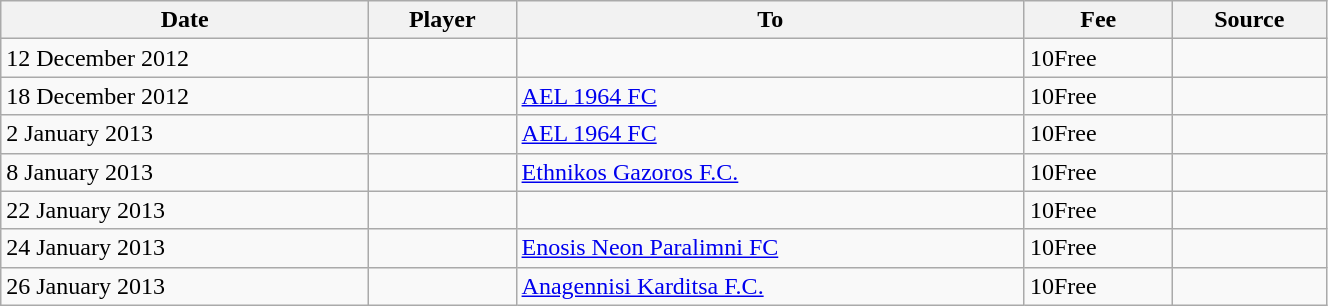<table class="wikitable sortable" style="text-align:center; width:70%; text-align:left;">
<tr>
<th>Date</th>
<th>Player</th>
<th>To</th>
<th>Fee</th>
<th>Source</th>
</tr>
<tr>
<td>12 December 2012</td>
<td> </td>
<td></td>
<td><span>10</span>Free</td>
<td style="text-align:center;"></td>
</tr>
<tr>
<td>18 December 2012</td>
<td> </td>
<td> <a href='#'>AEL 1964 FC</a></td>
<td><span>10</span>Free</td>
<td style="text-align:center;"></td>
</tr>
<tr>
<td>2 January 2013</td>
<td> </td>
<td> <a href='#'>AEL 1964 FC</a></td>
<td><span>10</span>Free</td>
<td style="text-align:center;"></td>
</tr>
<tr>
<td>8 January 2013</td>
<td> </td>
<td> <a href='#'>Ethnikos Gazoros F.C.</a></td>
<td><span>10</span>Free</td>
<td style="text-align:center;"></td>
</tr>
<tr>
<td>22 January 2013</td>
<td> </td>
<td></td>
<td><span>10</span>Free</td>
<td style="text-align:center;"></td>
</tr>
<tr>
<td>24 January 2013</td>
<td> </td>
<td> <a href='#'>Enosis Neon Paralimni FC</a></td>
<td><span>10</span>Free</td>
<td style="text-align:center;"></td>
</tr>
<tr>
<td>26 January 2013</td>
<td> </td>
<td> <a href='#'>Anagennisi Karditsa F.C.</a></td>
<td><span>10</span>Free</td>
<td style="text-align:center;"></td>
</tr>
</table>
